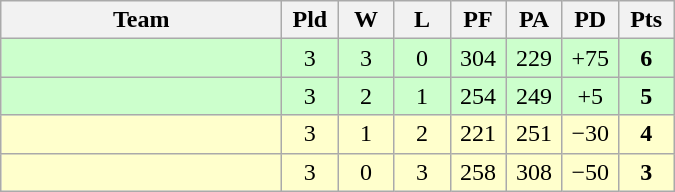<table class="wikitable" style="text-align:center;">
<tr>
<th width=180>Team</th>
<th width=30>Pld</th>
<th width=30>W</th>
<th width=30>L</th>
<th width=30>PF</th>
<th width=30>PA</th>
<th width=30>PD</th>
<th width=30>Pts</th>
</tr>
<tr bgcolor="#ccffcc">
<td align="left"></td>
<td>3</td>
<td>3</td>
<td>0</td>
<td>304</td>
<td>229</td>
<td>+75</td>
<td><strong>6</strong></td>
</tr>
<tr bgcolor="#ccffcc">
<td align="left"></td>
<td>3</td>
<td>2</td>
<td>1</td>
<td>254</td>
<td>249</td>
<td>+5</td>
<td><strong>5</strong></td>
</tr>
<tr bgcolor="ffffcc">
<td align="left"></td>
<td>3</td>
<td>1</td>
<td>2</td>
<td>221</td>
<td>251</td>
<td>−30</td>
<td><strong>4</strong></td>
</tr>
<tr bgcolor="ffffcc">
<td align="left"></td>
<td>3</td>
<td>0</td>
<td>3</td>
<td>258</td>
<td>308</td>
<td>−50</td>
<td><strong>3</strong></td>
</tr>
</table>
